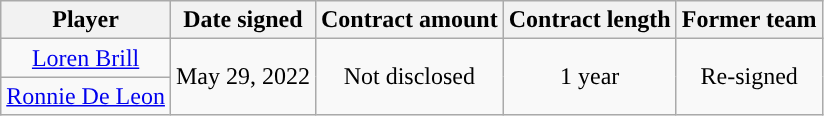<table class="wikitable sortable sortable">
<tr>
<th>Player</th>
<th>Date signed</th>
<th>Contract amount</th>
<th>Contract length</th>
<th>Former team</th>
</tr>
<tr>
<td align=center><a href='#'>Loren Brill</a></td>
<td align=center rowspan=2>May 29, 2022</td>
<td align=center rowspan=2>Not disclosed</td>
<td align=center rowspan=2>1 year</td>
<td align=center rowspan=2>Re-signed</td>
</tr>
<tr>
<td align=center><a href='#'>Ronnie De Leon</a></td>
</tr>
</table>
